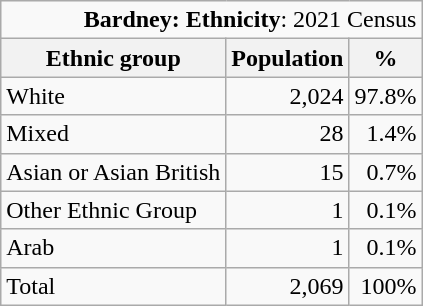<table class="wikitable">
<tr>
<td colspan="14" style="text-align:right;"><strong>Bardney: Ethnicity</strong>: 2021 Census</td>
</tr>
<tr>
<th>Ethnic group</th>
<th>Population</th>
<th>%</th>
</tr>
<tr>
<td>White</td>
<td style="text-align:right;">2,024</td>
<td style="text-align:right;">97.8%</td>
</tr>
<tr>
<td>Mixed</td>
<td style="text-align:right;">28</td>
<td style="text-align:right;">1.4%</td>
</tr>
<tr>
<td>Asian or Asian British</td>
<td style="text-align:right;">15</td>
<td style="text-align:right;">0.7%</td>
</tr>
<tr>
<td>Other Ethnic Group</td>
<td style="text-align:right;">1</td>
<td style="text-align:right;">0.1%</td>
</tr>
<tr>
<td>Arab</td>
<td style="text-align:right;">1</td>
<td style="text-align:right;">0.1%</td>
</tr>
<tr>
<td>Total</td>
<td style="text-align:right;">2,069</td>
<td style="text-align:right;">100%</td>
</tr>
</table>
